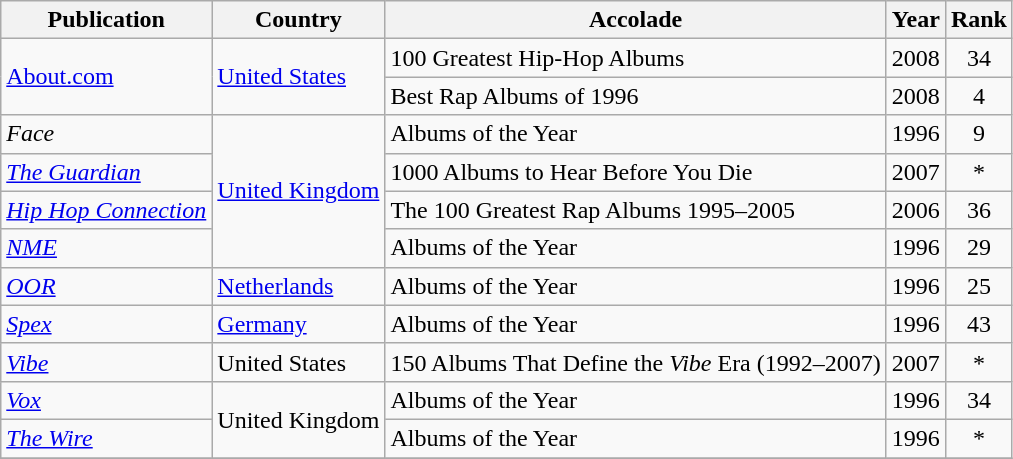<table class="wikitable">
<tr>
<th>Publication</th>
<th>Country</th>
<th>Accolade</th>
<th>Year</th>
<th>Rank</th>
</tr>
<tr>
<td rowspan=2><a href='#'>About.com</a></td>
<td rowspan=2><a href='#'>United States</a></td>
<td>100 Greatest Hip-Hop Albums</td>
<td>2008</td>
<td align="center">34</td>
</tr>
<tr>
<td>Best Rap Albums of 1996</td>
<td>2008</td>
<td align="center">4</td>
</tr>
<tr>
<td><em>Face</em></td>
<td rowspan=4><a href='#'>United Kingdom</a></td>
<td>Albums of the Year</td>
<td>1996</td>
<td align="center">9</td>
</tr>
<tr>
<td><em><a href='#'>The Guardian</a></em></td>
<td>1000 Albums to Hear Before You Die</td>
<td>2007</td>
<td align="center">*</td>
</tr>
<tr>
<td><em><a href='#'>Hip Hop Connection</a></em></td>
<td>The 100 Greatest Rap Albums 1995–2005</td>
<td>2006</td>
<td align="center">36</td>
</tr>
<tr>
<td><em><a href='#'>NME</a></em></td>
<td>Albums of the Year</td>
<td>1996</td>
<td align="center">29</td>
</tr>
<tr>
<td><em><a href='#'>OOR</a></em></td>
<td><a href='#'>Netherlands</a></td>
<td>Albums of the Year</td>
<td>1996</td>
<td align="center">25</td>
</tr>
<tr>
<td><em><a href='#'>Spex</a></em></td>
<td><a href='#'>Germany</a></td>
<td>Albums of the Year</td>
<td>1996</td>
<td align="center">43</td>
</tr>
<tr>
<td><em><a href='#'>Vibe</a></em></td>
<td>United States</td>
<td>150 Albums That Define the <em>Vibe</em> Era (1992–2007)</td>
<td>2007</td>
<td align="center">*</td>
</tr>
<tr>
<td><em><a href='#'>Vox</a></em></td>
<td rowspan=2>United Kingdom</td>
<td>Albums of the Year</td>
<td>1996</td>
<td align="center">34</td>
</tr>
<tr>
<td><em><a href='#'>The Wire</a></em></td>
<td>Albums of the Year</td>
<td>1996</td>
<td align="center">*</td>
</tr>
<tr>
</tr>
</table>
